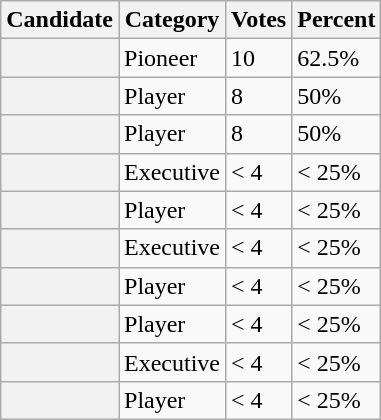<table class="wikitable sortable plainrowheaders">
<tr>
<th scope="col">Candidate</th>
<th scope="col">Category</th>
<th scope="col">Votes</th>
<th scope="col">Percent</th>
</tr>
<tr>
<th scope="row"></th>
<td>Pioneer</td>
<td>10</td>
<td>62.5%</td>
</tr>
<tr>
<th scope="row"></th>
<td>Player</td>
<td>8</td>
<td>50%</td>
</tr>
<tr>
<th scope="row"></th>
<td>Player</td>
<td>8</td>
<td>50%</td>
</tr>
<tr>
<th scope="row"></th>
<td>Executive</td>
<td>< 4</td>
<td>< 25%</td>
</tr>
<tr>
<th scope="row"></th>
<td>Player</td>
<td>< 4</td>
<td>< 25%</td>
</tr>
<tr>
<th scope="row"></th>
<td>Executive</td>
<td>< 4</td>
<td>< 25%</td>
</tr>
<tr>
<th scope="row"></th>
<td>Player</td>
<td>< 4</td>
<td>< 25%</td>
</tr>
<tr>
<th scope="row"></th>
<td>Player</td>
<td>< 4</td>
<td>< 25%</td>
</tr>
<tr>
<th scope="row"></th>
<td>Executive</td>
<td>< 4</td>
<td>< 25%</td>
</tr>
<tr>
<th scope="row"></th>
<td>Player</td>
<td>< 4</td>
<td>< 25%</td>
</tr>
</table>
